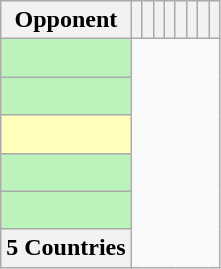<table class="sortable wikitable plainrowheaders" style="text-align:center">
<tr>
<th>Opponent</th>
<th></th>
<th></th>
<th></th>
<th></th>
<th></th>
<th></th>
<th></th>
<th></th>
</tr>
<tr bgcolor="#BBF3BB">
<td style="text-align:left;"><br></td>
</tr>
<tr bgcolor="#BBF3BB">
<td style="text-align:left;"><br></td>
</tr>
<tr bgcolor="#FFFFBB">
<td style="text-align:left;"><br></td>
</tr>
<tr bgcolor="#BBF3BB">
<td style="text-align:left;"><br></td>
</tr>
<tr bgcolor="#BBF3BB">
<td style="text-align:left;"><br></td>
</tr>
<tr class="sortbottom">
<th>5 Countries<br></th>
</tr>
</table>
